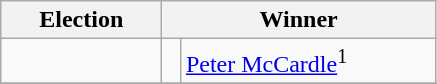<table class=wikitable>
<tr>
<th width=100>Election</th>
<th width=175 colspan=2>Winner</th>
</tr>
<tr>
<td></td>
<td width=5 bgcolor=></td>
<td><a href='#'>Peter McCardle</a><sup>1</sup></td>
</tr>
<tr>
</tr>
</table>
